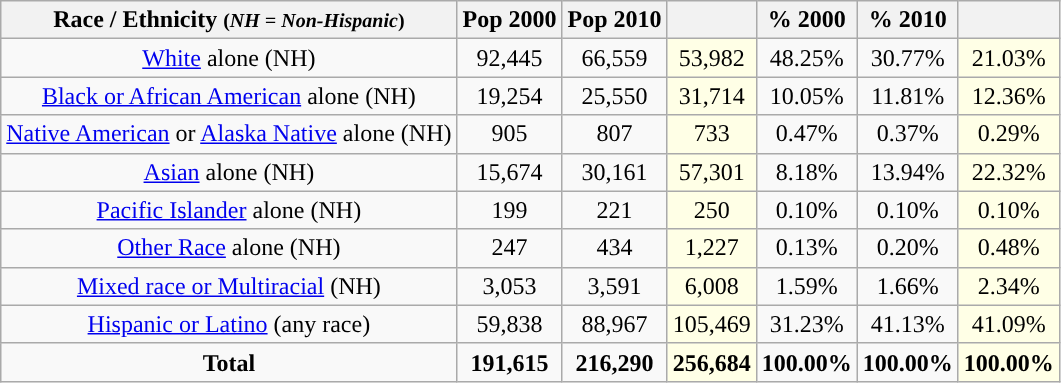<table class="wikitable" style="text-align:center;">
<tr>
<th>Race / Ethnicity <small>(<em>NH = Non-Hispanic</em>)</small></th>
<th>Pop 2000</th>
<th>Pop 2010</th>
<th></th>
<th>% 2000</th>
<th>% 2010</th>
<th></th>
</tr>
<tr>
<td><a href='#'>White</a> alone (NH)</td>
<td>92,445</td>
<td>66,559</td>
<td style='background: #ffffe6;'>53,982</td>
<td>48.25%</td>
<td>30.77%</td>
<td style='background: #ffffe6;'>21.03%</td>
</tr>
<tr>
<td><a href='#'>Black or African American</a> alone (NH)</td>
<td>19,254</td>
<td>25,550</td>
<td style='background: #ffffe6;'>31,714</td>
<td>10.05%</td>
<td>11.81%</td>
<td style='background: #ffffe6;'>12.36%</td>
</tr>
<tr>
<td><a href='#'>Native American</a> or <a href='#'>Alaska Native</a> alone (NH)</td>
<td>905</td>
<td>807</td>
<td style='background: #ffffe6;'>733</td>
<td>0.47%</td>
<td>0.37%</td>
<td style='background: #ffffe6;'>0.29%</td>
</tr>
<tr>
<td><a href='#'>Asian</a> alone (NH)</td>
<td>15,674</td>
<td>30,161</td>
<td style='background: #ffffe6;'>57,301</td>
<td>8.18%</td>
<td>13.94%</td>
<td style='background: #ffffe6;'>22.32%</td>
</tr>
<tr>
<td><a href='#'>Pacific Islander</a> alone (NH)</td>
<td>199</td>
<td>221</td>
<td style='background: #ffffe6;'>250</td>
<td>0.10%</td>
<td>0.10%</td>
<td style='background: #ffffe6;'>0.10%</td>
</tr>
<tr>
<td><a href='#'>Other Race</a> alone (NH)</td>
<td>247</td>
<td>434</td>
<td style='background: #ffffe6;'>1,227</td>
<td>0.13%</td>
<td>0.20%</td>
<td style='background: #ffffe6;'>0.48%</td>
</tr>
<tr>
<td><a href='#'>Mixed race or Multiracial</a> (NH)</td>
<td>3,053</td>
<td>3,591</td>
<td style='background: #ffffe6;'>6,008</td>
<td>1.59%</td>
<td>1.66%</td>
<td style='background: #ffffe6;'>2.34%</td>
</tr>
<tr>
<td><a href='#'>Hispanic or Latino</a> (any race)</td>
<td>59,838</td>
<td>88,967</td>
<td style='background: #ffffe6;'>105,469</td>
<td>31.23%</td>
<td>41.13%</td>
<td style='background: #ffffe6;'>41.09%</td>
</tr>
<tr>
<td><strong>Total</strong></td>
<td><strong>191,615</strong></td>
<td><strong>216,290</strong></td>
<td style='background: #ffffe6;'><strong>256,684</strong></td>
<td><strong>100.00%</strong></td>
<td><strong>100.00%</strong></td>
<td style='background: #ffffe6;'><strong>100.00%</strong></td>
</tr>
</table>
